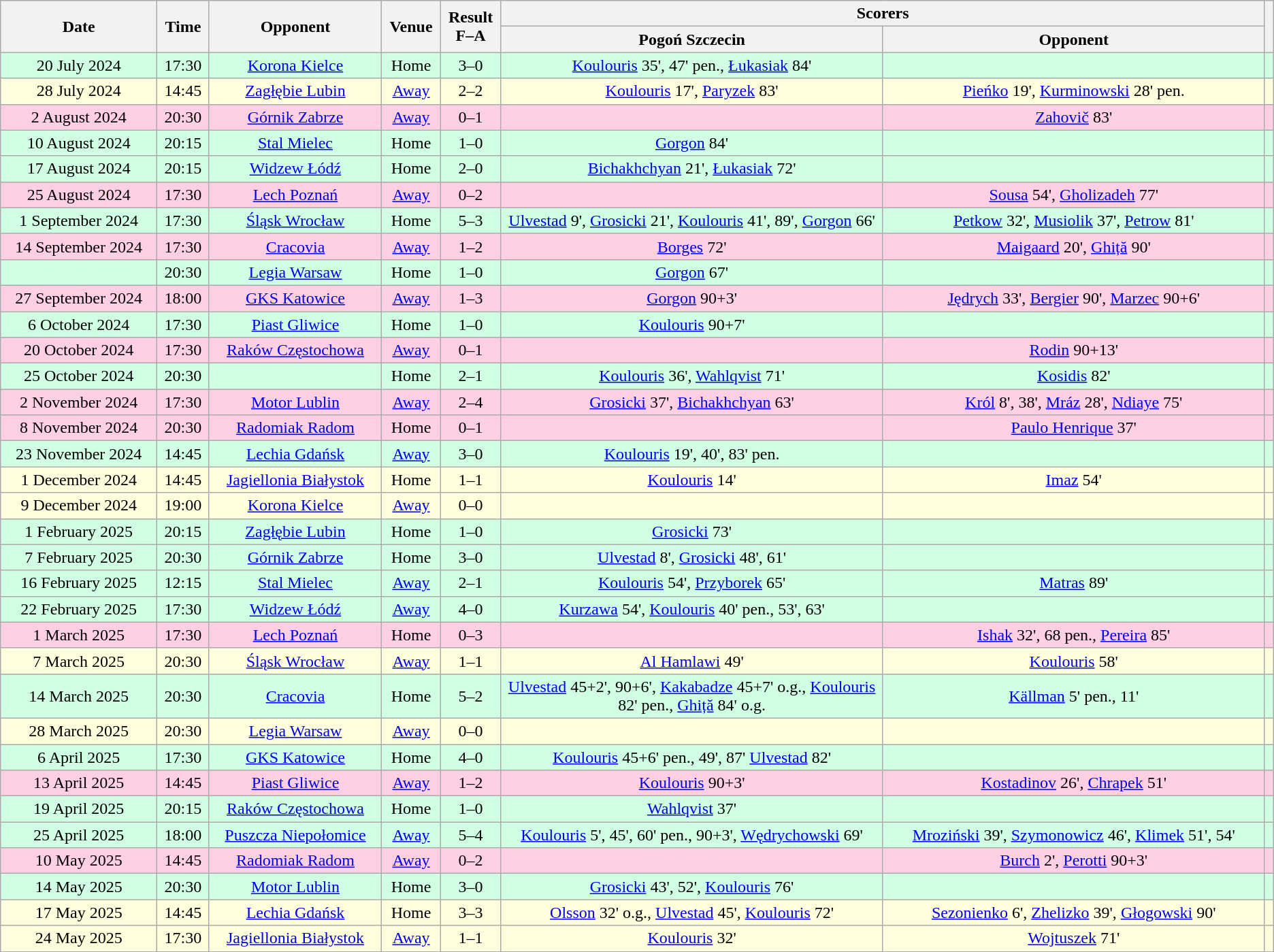<table class="wikitable sortable" style="text-align:center">
<tr>
<th rowspan="2">Date</th>
<th rowspan="2">Time</th>
<th rowspan="2">Opponent</th>
<th rowspan="2">Venue</th>
<th rowspan="2">Result<br>F–A</th>
<th colspan="2">Scorers</th>
<th rowspan="2" class="unsortable"></th>
</tr>
<tr>
<th class="unsortable" width="30%">Pogoń Szczecin</th>
<th class="unsortable" width="30%">Opponent</th>
</tr>
<tr bgcolor="#d0ffe3">
<td>20 July 2024</td>
<td>17:30</td>
<td><a href='#'>Korona Kielce</a></td>
<td>Home</td>
<td>3–0</td>
<td><a href='#'>Koulouris</a> 35', 47' pen., <a href='#'>Łukasiak</a> 84'</td>
<td></td>
<td></td>
</tr>
<tr bgcolor="#ffffdd">
<td>28 July 2024</td>
<td>14:45</td>
<td><a href='#'>Zagłębie Lubin</a></td>
<td><a href='#'>Away</a></td>
<td>2–2</td>
<td><a href='#'>Koulouris</a> 17', <a href='#'>Paryzek</a> 83'</td>
<td><a href='#'>Pieńko</a> 19', <a href='#'>Kurminowski</a> 28' pen.</td>
<td></td>
</tr>
<tr bgcolor="#ffd0e3">
<td>2 August 2024</td>
<td>20:30</td>
<td><a href='#'>Górnik Zabrze</a></td>
<td><a href='#'>Away</a></td>
<td>0–1</td>
<td></td>
<td><a href='#'>Zahovič</a> 83'</td>
<td></td>
</tr>
<tr bgcolor="#d0ffe3">
<td>10 August 2024</td>
<td>20:15</td>
<td><a href='#'>Stal Mielec</a></td>
<td>Home</td>
<td>1–0</td>
<td><a href='#'>Gorgon</a> 84'</td>
<td></td>
<td></td>
</tr>
<tr bgcolor="#d0ffe3">
<td>17 August 2024</td>
<td>20:15</td>
<td><a href='#'>Widzew Łódź</a></td>
<td>Home</td>
<td>2–0</td>
<td><a href='#'>Bichakhchyan</a> 21', <a href='#'>Łukasiak</a> 72'</td>
<td></td>
<td></td>
</tr>
<tr bgcolor="#ffd0e3">
<td>25 August 2024</td>
<td>17:30</td>
<td><a href='#'>Lech Poznań</a></td>
<td><a href='#'>Away</a></td>
<td>0–2</td>
<td></td>
<td><a href='#'>Sousa</a> 54', <a href='#'>Gholizadeh</a> 77'</td>
<td></td>
</tr>
<tr bgcolor="#d0ffe3">
<td>1 September 2024</td>
<td>17:30</td>
<td><a href='#'>Śląsk Wrocław</a></td>
<td>Home</td>
<td>5–3</td>
<td><a href='#'>Ulvestad</a> 9', <a href='#'>Grosicki</a> 21', <a href='#'>Koulouris</a> 41', 89', <a href='#'>Gorgon</a> 66'</td>
<td><a href='#'>Petkow</a> 32', <a href='#'>Musiolik</a> 37', <a href='#'>Petrow</a> 81'</td>
<td></td>
</tr>
<tr bgcolor="#ffd0e3">
<td>14 September 2024</td>
<td>17:30</td>
<td><a href='#'>Cracovia</a></td>
<td><a href='#'>Away</a></td>
<td>1–2</td>
<td><a href='#'>Borges</a> 72'</td>
<td><a href='#'>Maigaard</a> 20', <a href='#'>Ghiță</a> 90'</td>
<td></td>
</tr>
<tr bgcolor="#d0ffe3">
<td></td>
<td>20:30</td>
<td><a href='#'>Legia Warsaw</a></td>
<td>Home</td>
<td>1–0</td>
<td><a href='#'>Gorgon</a> 67'</td>
<td></td>
<td></td>
</tr>
<tr bgcolor="#ffd0e3">
<td>27 September 2024</td>
<td>18:00</td>
<td><a href='#'>GKS Katowice</a></td>
<td><a href='#'>Away</a></td>
<td>1–3</td>
<td><a href='#'>Gorgon</a> 90+3'</td>
<td><a href='#'>Jędrych</a> 33', <a href='#'>Bergier</a> 90', <a href='#'>Marzec</a> 90+6'</td>
<td></td>
</tr>
<tr bgcolor="#d0ffe3">
<td>6 October 2024</td>
<td>17:30</td>
<td><a href='#'>Piast Gliwice</a></td>
<td>Home</td>
<td>1–0</td>
<td><a href='#'>Koulouris</a> 90+7'</td>
<td></td>
<td></td>
</tr>
<tr bgcolor="#ffd0e3">
<td>20 October 2024</td>
<td>17:30</td>
<td><a href='#'>Raków Częstochowa</a></td>
<td><a href='#'>Away</a></td>
<td>0–1</td>
<td></td>
<td><a href='#'>Rodin</a> 90+13'</td>
<td></td>
</tr>
<tr bgcolor="#d0ffe3">
<td>25 October 2024</td>
<td>20:30</td>
<td></td>
<td>Home</td>
<td>2–1</td>
<td><a href='#'>Koulouris</a> 36', <a href='#'>Wahlqvist</a> 71'</td>
<td><a href='#'>Kosidis</a> 82'</td>
<td></td>
</tr>
<tr bgcolor="#ffd0e3">
<td>2 November 2024</td>
<td>17:30</td>
<td><a href='#'>Motor Lublin</a></td>
<td><a href='#'>Away</a></td>
<td>2–4</td>
<td><a href='#'>Grosicki</a> 37', <a href='#'>Bichakhchyan</a> 63'</td>
<td><a href='#'>Król</a> 8', 38',  <a href='#'>Mráz</a> 28', <a href='#'>Ndiaye</a> 75'</td>
<td></td>
</tr>
<tr bgcolor="#ffd0e3">
<td>8 November 2024</td>
<td>20:30</td>
<td><a href='#'>Radomiak Radom</a></td>
<td>Home</td>
<td>0–1</td>
<td></td>
<td><a href='#'>Paulo Henrique</a> 37'</td>
<td></td>
</tr>
<tr bgcolor="#d0ffe3">
<td>23 November 2024</td>
<td>14:45</td>
<td><a href='#'>Lechia Gdańsk</a></td>
<td><a href='#'>Away</a></td>
<td>3–0</td>
<td><a href='#'>Koulouris</a> 19', 40', 83' pen.</td>
<td></td>
<td></td>
</tr>
<tr bgcolor="#ffffdd">
<td>1 December 2024</td>
<td>14:45</td>
<td><a href='#'>Jagiellonia Białystok</a></td>
<td>Home</td>
<td>1–1</td>
<td><a href='#'>Koulouris</a> 14'</td>
<td><a href='#'>Imaz</a> 54'</td>
<td></td>
</tr>
<tr bgcolor="#ffffdd">
<td>9 December 2024</td>
<td>19:00</td>
<td><a href='#'>Korona Kielce</a></td>
<td><a href='#'>Away</a></td>
<td>0–0</td>
<td></td>
<td></td>
<td></td>
</tr>
<tr bgcolor="#d0ffe3">
<td>1 February 2025</td>
<td>20:15</td>
<td><a href='#'>Zagłębie Lubin</a></td>
<td>Home</td>
<td>1–0</td>
<td><a href='#'>Grosicki</a> 73'</td>
<td></td>
<td></td>
</tr>
<tr bgcolor="#d0ffe3">
<td>7 February 2025</td>
<td>20:30</td>
<td><a href='#'>Górnik Zabrze</a></td>
<td>Home</td>
<td>3–0</td>
<td><a href='#'>Ulvestad</a> 8', <a href='#'>Grosicki</a> 48', 61'</td>
<td></td>
<td></td>
</tr>
<tr bgcolor="#d0ffe3">
<td>16 February 2025</td>
<td>12:15</td>
<td><a href='#'>Stal Mielec</a></td>
<td><a href='#'>Away</a></td>
<td>2–1</td>
<td><a href='#'>Koulouris</a> 54', <a href='#'>Przyborek</a> 65'</td>
<td><a href='#'>Matras</a> 89'</td>
<td></td>
</tr>
<tr bgcolor="#d0ffe3">
<td>22 February 2025</td>
<td>17:30</td>
<td><a href='#'>Widzew Łódź</a></td>
<td><a href='#'>Away</a></td>
<td>4–0</td>
<td><a href='#'>Kurzawa</a> 54', <a href='#'>Koulouris</a> 40' pen., 53', 63'</td>
<td></td>
<td></td>
</tr>
<tr bgcolor="#ffd0e3">
<td>1 March 2025</td>
<td>17:30</td>
<td><a href='#'>Lech Poznań</a></td>
<td>Home</td>
<td>0–3</td>
<td></td>
<td><a href='#'>Ishak</a> 32', 68 pen., <a href='#'>Pereira</a> 85'</td>
<td></td>
</tr>
<tr bgcolor="#ffffdd">
<td>7 March 2025</td>
<td>20:30</td>
<td><a href='#'>Śląsk Wrocław</a></td>
<td><a href='#'>Away</a></td>
<td>1–1</td>
<td><a href='#'>Al Hamlawi</a> 49'</td>
<td><a href='#'>Koulouris</a> 58'</td>
<td></td>
</tr>
<tr bgcolor="#d0ffe3">
<td>14 March 2025</td>
<td>20:30</td>
<td><a href='#'>Cracovia</a></td>
<td>Home</td>
<td>5–2</td>
<td><a href='#'>Ulvestad</a> 45+2', 90+6', <a href='#'>Kakabadze</a> 45+7' o.g., <a href='#'>Koulouris</a> 82' pen., <a href='#'>Ghiță</a> 84' o.g.</td>
<td><a href='#'>Källman</a> 5' pen., 11'</td>
<td></td>
</tr>
<tr bgcolor="#ffffdd">
<td>28 March 2025</td>
<td>20:30</td>
<td><a href='#'>Legia Warsaw</a></td>
<td><a href='#'>Away</a></td>
<td>0–0</td>
<td></td>
<td></td>
<td></td>
</tr>
<tr bgcolor="#d0ffe3">
<td>6 April 2025</td>
<td>17:30</td>
<td><a href='#'>GKS Katowice</a></td>
<td>Home</td>
<td>4–0</td>
<td><a href='#'>Koulouris</a> 45+6' pen., 49', 87' <a href='#'>Ulvestad</a> 82'</td>
<td></td>
<td></td>
</tr>
<tr bgcolor="#ffd0e3">
<td>13 April 2025</td>
<td>14:45</td>
<td><a href='#'>Piast Gliwice</a></td>
<td><a href='#'>Away</a></td>
<td>1–2</td>
<td><a href='#'>Koulouris</a> 90+3'</td>
<td><a href='#'>Kostadinov</a> 26', <a href='#'>Chrapek</a> 51'</td>
<td></td>
</tr>
<tr bgcolor="#d0ffe3">
<td>19 April 2025</td>
<td>20:15</td>
<td><a href='#'>Raków Częstochowa</a></td>
<td>Home</td>
<td>1–0</td>
<td><a href='#'>Wahlqvist</a> 37'</td>
<td></td>
<td></td>
</tr>
<tr bgcolor="#d0ffe3">
<td>25 April 2025</td>
<td>18:00</td>
<td><a href='#'>Puszcza Niepołomice</a></td>
<td><a href='#'>Away</a></td>
<td>5–4</td>
<td><a href='#'>Koulouris</a> 5', 45', 60' pen., 90+3', <a href='#'>Wędrychowski</a> 69'</td>
<td><a href='#'>Mroziński</a> 39', <a href='#'>Szymonowicz</a> 46', <a href='#'>Klimek</a> 51', 54'</td>
<td></td>
</tr>
<tr bgcolor="#ffd0e3">
<td>10 May 2025</td>
<td>14:45</td>
<td><a href='#'>Radomiak Radom</a></td>
<td><a href='#'>Away</a></td>
<td>0–2</td>
<td></td>
<td><a href='#'>Burch</a> 2', <a href='#'>Perotti</a> 90+3'</td>
<td></td>
</tr>
<tr bgcolor="#d0ffe3">
<td>14 May 2025</td>
<td>20:30</td>
<td><a href='#'>Motor Lublin</a></td>
<td>Home</td>
<td>3–0</td>
<td><a href='#'>Grosicki</a> 43', 52', <a href='#'>Koulouris</a> 76'</td>
<td></td>
<td></td>
</tr>
<tr bgcolor="#ffffdd">
<td>17 May 2025</td>
<td>14:45</td>
<td><a href='#'>Lechia Gdańsk</a></td>
<td>Home</td>
<td>3–3</td>
<td><a href='#'>Olsson</a> 32' o.g., <a href='#'>Ulvestad</a> 45', <a href='#'>Koulouris</a> 72'</td>
<td><a href='#'>Sezonienko</a> 6', <a href='#'>Zhelizko</a> 39', <a href='#'>Głogowski</a> 90'</td>
<td></td>
</tr>
<tr bgcolor="#ffffdd">
<td>24 May 2025</td>
<td>17:30</td>
<td><a href='#'>Jagiellonia Białystok</a></td>
<td><a href='#'>Away</a></td>
<td>1–1</td>
<td><a href='#'>Koulouris</a> 32'</td>
<td><a href='#'>Wojtuszek</a> 71'</td>
<td></td>
</tr>
</table>
